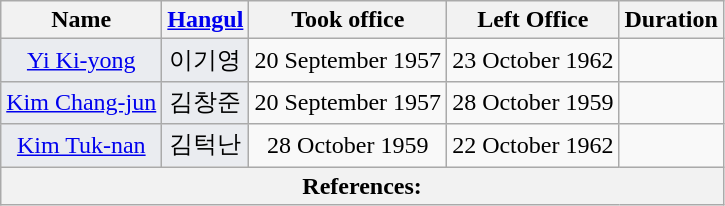<table class="wikitable sortable" style=text-align:center>
<tr>
<th>Name</th>
<th class="unsortable"><a href='#'>Hangul</a></th>
<th>Took office</th>
<th>Left Office</th>
<th>Duration</th>
</tr>
<tr>
<td bgcolor = #EAECF0><a href='#'>Yi Ki-yong</a></td>
<td bgcolor = #EAECF0>이기영</td>
<td>20 September 1957</td>
<td>23 October 1962</td>
<td></td>
</tr>
<tr>
<td bgcolor = #EAECF0><a href='#'>Kim Chang-jun</a></td>
<td bgcolor = #EAECF0>김창준</td>
<td>20 September 1957</td>
<td>28 October 1959</td>
<td></td>
</tr>
<tr>
<td bgcolor = #EAECF0><a href='#'>Kim Tuk-nan</a></td>
<td bgcolor = #EAECF0>김턱난</td>
<td>28 October 1959</td>
<td>22 October 1962</td>
<td></td>
</tr>
<tr>
<th colspan="5" unsortable><strong>References:</strong><br></th>
</tr>
</table>
